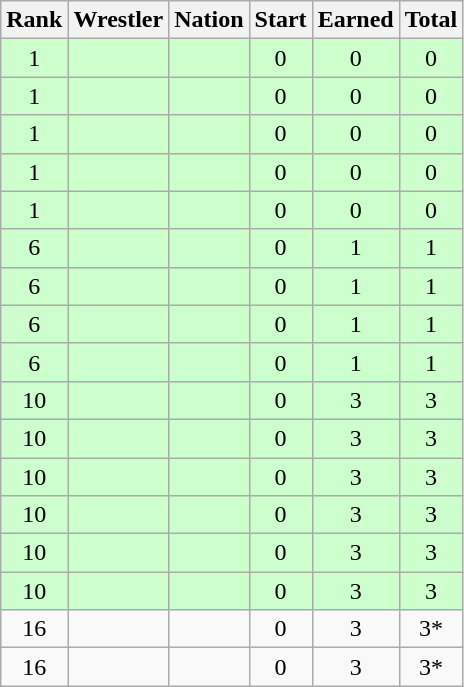<table class="wikitable sortable" style="text-align:center;">
<tr>
<th>Rank</th>
<th>Wrestler</th>
<th>Nation</th>
<th>Start</th>
<th>Earned</th>
<th>Total</th>
</tr>
<tr style="background:#cfc;">
<td>1</td>
<td align=left></td>
<td align=left></td>
<td>0</td>
<td>0</td>
<td>0</td>
</tr>
<tr style="background:#cfc;">
<td>1</td>
<td align=left></td>
<td align=left></td>
<td>0</td>
<td>0</td>
<td>0</td>
</tr>
<tr style="background:#cfc;">
<td>1</td>
<td align=left></td>
<td align=left></td>
<td>0</td>
<td>0</td>
<td>0</td>
</tr>
<tr style="background:#cfc;">
<td>1</td>
<td align=left></td>
<td align=left></td>
<td>0</td>
<td>0</td>
<td>0</td>
</tr>
<tr style="background:#cfc;">
<td>1</td>
<td align=left></td>
<td align=left></td>
<td>0</td>
<td>0</td>
<td>0</td>
</tr>
<tr style="background:#cfc;">
<td>6</td>
<td align=left></td>
<td align=left></td>
<td>0</td>
<td>1</td>
<td>1</td>
</tr>
<tr style="background:#cfc;">
<td>6</td>
<td align=left></td>
<td align=left></td>
<td>0</td>
<td>1</td>
<td>1</td>
</tr>
<tr style="background:#cfc;">
<td>6</td>
<td align=left></td>
<td align=left></td>
<td>0</td>
<td>1</td>
<td>1</td>
</tr>
<tr style="background:#cfc;">
<td>6</td>
<td align=left></td>
<td align=left></td>
<td>0</td>
<td>1</td>
<td>1</td>
</tr>
<tr style="background:#cfc;">
<td>10</td>
<td align=left></td>
<td align=left></td>
<td>0</td>
<td>3</td>
<td>3</td>
</tr>
<tr style="background:#cfc;">
<td>10</td>
<td align=left></td>
<td align=left></td>
<td>0</td>
<td>3</td>
<td>3</td>
</tr>
<tr style="background:#cfc;">
<td>10</td>
<td align=left></td>
<td align=left></td>
<td>0</td>
<td>3</td>
<td>3</td>
</tr>
<tr style="background:#cfc;">
<td>10</td>
<td align=left></td>
<td align=left></td>
<td>0</td>
<td>3</td>
<td>3</td>
</tr>
<tr style="background:#cfc;">
<td>10</td>
<td align=left></td>
<td align=left></td>
<td>0</td>
<td>3</td>
<td>3</td>
</tr>
<tr style="background:#cfc;">
<td>10</td>
<td align=left></td>
<td align=left></td>
<td>0</td>
<td>3</td>
<td>3</td>
</tr>
<tr>
<td>16</td>
<td align=left></td>
<td align=left></td>
<td>0</td>
<td>3</td>
<td>3*</td>
</tr>
<tr>
<td>16</td>
<td align=left></td>
<td align=left></td>
<td>0</td>
<td>3</td>
<td>3*</td>
</tr>
</table>
